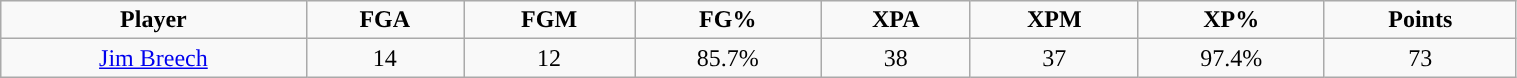<table class="wikitable" width="80%">
<tr align="center">
<td><strong>Player</strong></td>
<td><strong>FGA</strong></td>
<td><strong>FGM</strong></td>
<td><strong>FG%</strong></td>
<td><strong>XPA</strong></td>
<td><strong>XPM</strong></td>
<td><strong>XP%</strong></td>
<td><strong>Points</strong></td>
</tr>
<tr align="center" bgcolor="">
<td><a href='#'>Jim Breech</a></td>
<td>14</td>
<td>12</td>
<td>85.7%</td>
<td>38</td>
<td>37</td>
<td>97.4%</td>
<td>73</td>
</tr>
</table>
